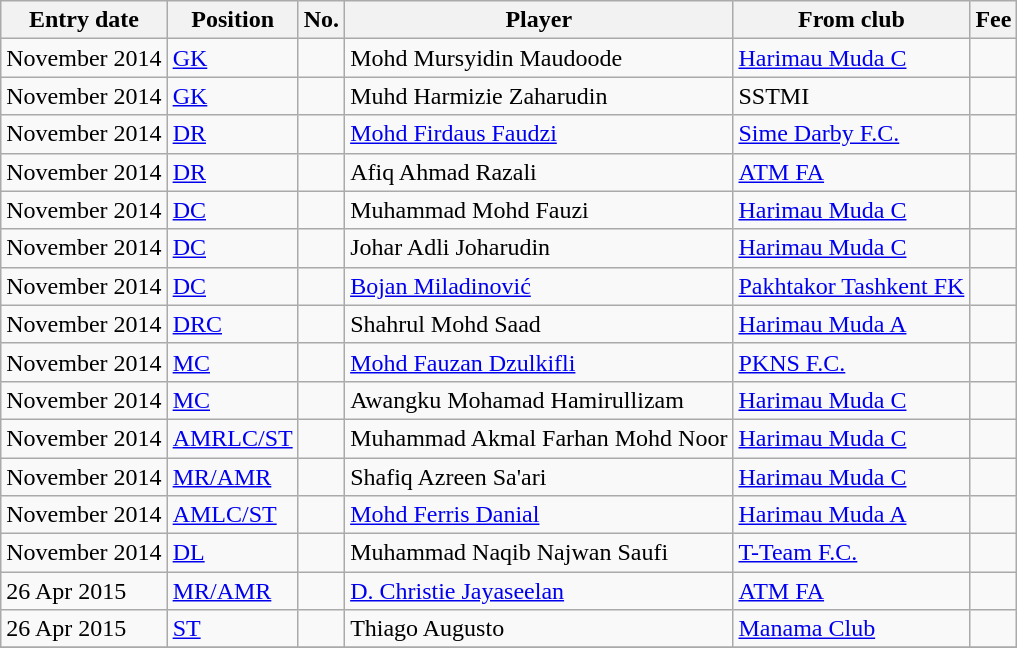<table class="wikitable sortable">
<tr>
<th>Entry date</th>
<th>Position</th>
<th>No.</th>
<th>Player</th>
<th>From club</th>
<th>Fee</th>
</tr>
<tr>
<td>November 2014</td>
<td><a href='#'>GK</a></td>
<td></td>
<td> Mohd Mursyidin Maudoode</td>
<td> <a href='#'>Harimau Muda C</a></td>
<td></td>
</tr>
<tr>
<td>November 2014</td>
<td><a href='#'>GK</a></td>
<td></td>
<td> Muhd Harmizie Zaharudin</td>
<td> SSTMI</td>
<td></td>
</tr>
<tr>
<td>November 2014</td>
<td><a href='#'>DR</a></td>
<td></td>
<td> <a href='#'>Mohd Firdaus Faudzi</a></td>
<td> <a href='#'>Sime Darby F.C.</a></td>
<td></td>
</tr>
<tr>
<td>November 2014</td>
<td><a href='#'>DR</a></td>
<td></td>
<td> Afiq Ahmad Razali</td>
<td> <a href='#'>ATM FA</a></td>
<td></td>
</tr>
<tr>
<td>November 2014</td>
<td><a href='#'>DC</a></td>
<td></td>
<td> Muhammad Mohd Fauzi</td>
<td> <a href='#'>Harimau Muda C</a></td>
<td></td>
</tr>
<tr>
<td>November 2014</td>
<td><a href='#'>DC</a></td>
<td></td>
<td> Johar Adli Joharudin</td>
<td> <a href='#'>Harimau Muda C</a></td>
<td></td>
</tr>
<tr>
<td>November 2014</td>
<td><a href='#'>DC</a></td>
<td></td>
<td> <a href='#'>Bojan Miladinović</a></td>
<td> <a href='#'>Pakhtakor Tashkent FK</a></td>
<td></td>
</tr>
<tr>
<td>November 2014</td>
<td><a href='#'>DRC</a></td>
<td></td>
<td> Shahrul Mohd Saad</td>
<td> <a href='#'>Harimau Muda A</a></td>
<td></td>
</tr>
<tr>
<td>November 2014</td>
<td><a href='#'>MC</a></td>
<td></td>
<td> <a href='#'>Mohd Fauzan Dzulkifli</a></td>
<td> <a href='#'>PKNS F.C.</a></td>
<td></td>
</tr>
<tr>
<td>November 2014</td>
<td><a href='#'>MC</a></td>
<td></td>
<td>  Awangku Mohamad Hamirullizam</td>
<td>  <a href='#'>Harimau Muda C</a></td>
<td></td>
</tr>
<tr>
<td>November 2014</td>
<td><a href='#'>AMRLC/ST</a></td>
<td></td>
<td> Muhammad Akmal Farhan Mohd Noor</td>
<td> <a href='#'>Harimau Muda C</a></td>
<td></td>
</tr>
<tr>
<td>November 2014</td>
<td><a href='#'>MR/AMR</a></td>
<td></td>
<td> Shafiq Azreen Sa'ari</td>
<td> <a href='#'>Harimau Muda C</a></td>
<td></td>
</tr>
<tr>
<td>November 2014</td>
<td><a href='#'>AMLC/ST</a></td>
<td></td>
<td> <a href='#'>Mohd Ferris Danial</a></td>
<td> <a href='#'>Harimau Muda A</a></td>
<td></td>
</tr>
<tr>
<td>November 2014</td>
<td><a href='#'>DL</a></td>
<td></td>
<td> Muhammad Naqib Najwan Saufi</td>
<td> <a href='#'>T-Team F.C.</a></td>
<td></td>
</tr>
<tr>
<td>26 Apr 2015</td>
<td><a href='#'>MR/AMR</a></td>
<td></td>
<td> <a href='#'>D. Christie Jayaseelan</a></td>
<td> <a href='#'>ATM FA</a></td>
<td></td>
</tr>
<tr>
<td>26 Apr 2015</td>
<td><a href='#'>ST</a></td>
<td></td>
<td> Thiago Augusto</td>
<td> <a href='#'>Manama Club</a></td>
<td></td>
</tr>
<tr>
</tr>
</table>
